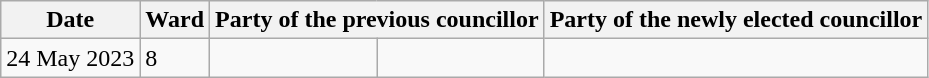<table class="wikitable">
<tr>
<th>Date</th>
<th>Ward</th>
<th colspan=2>Party of the previous councillor</th>
<th colspan=2>Party of the newly elected councillor</th>
</tr>
<tr>
<td>24 May 2023</td>
<td>8</td>
<td></td>
<td></td>
</tr>
</table>
